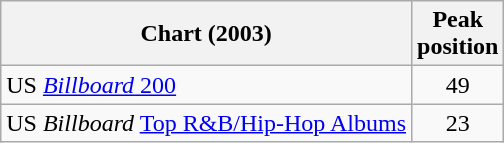<table class="wikitable">
<tr>
<th style="text-align:center;">Chart (2003)</th>
<th style="text-align:center;">Peak<br>position</th>
</tr>
<tr>
<td align="left">US <a href='#'><em>Billboard</em> 200</a></td>
<td style="text-align:center;">49</td>
</tr>
<tr>
<td align="left">US <em>Billboard</em> <a href='#'>Top R&B/Hip-Hop Albums</a></td>
<td style="text-align:center;">23</td>
</tr>
</table>
